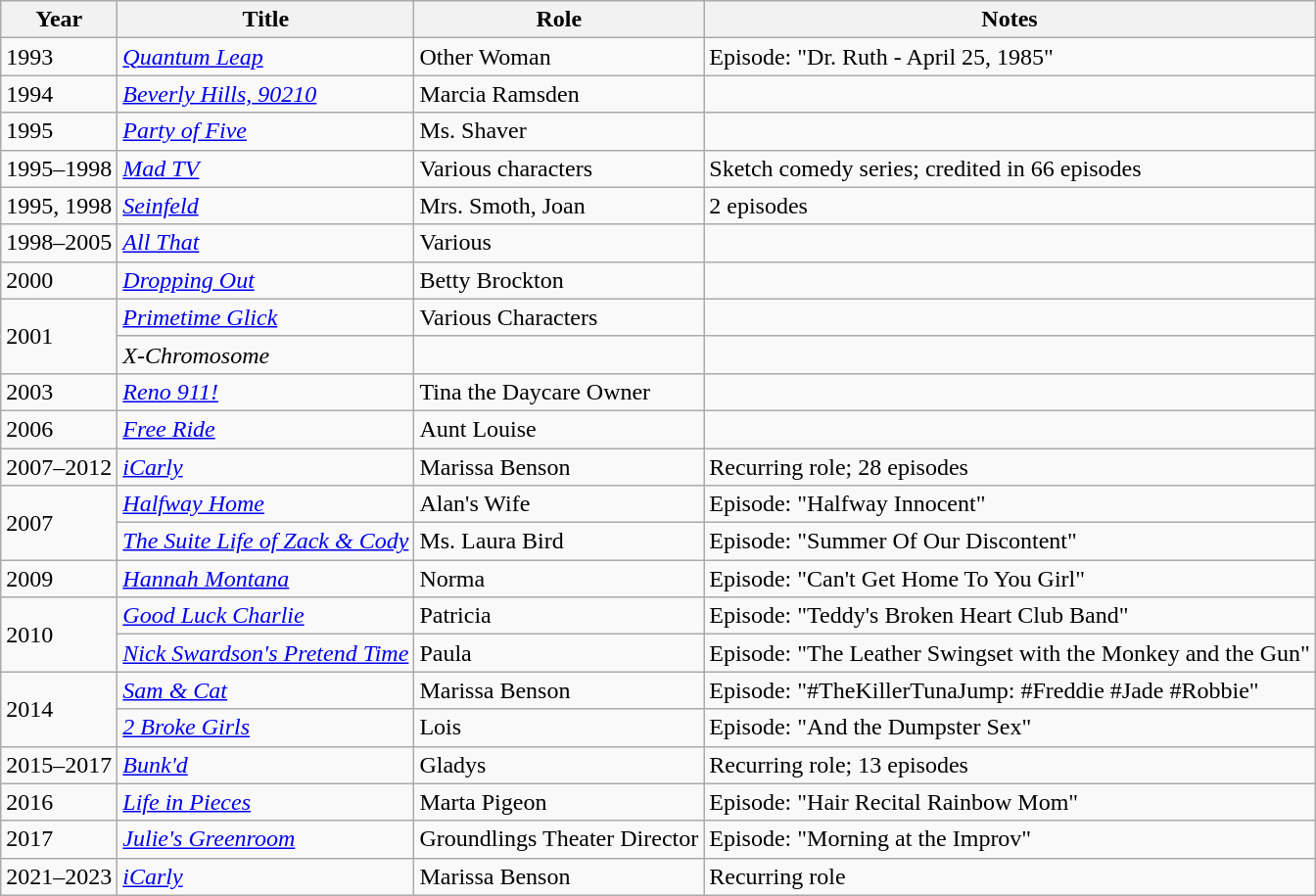<table class="wikitable">
<tr>
<th>Year</th>
<th>Title</th>
<th>Role</th>
<th>Notes</th>
</tr>
<tr>
<td>1993</td>
<td><em><a href='#'>Quantum Leap</a></em></td>
<td>Other Woman</td>
<td>Episode: "Dr. Ruth - April 25, 1985"</td>
</tr>
<tr>
<td>1994</td>
<td><em><a href='#'>Beverly Hills, 90210</a></em></td>
<td>Marcia Ramsden</td>
<td></td>
</tr>
<tr>
<td>1995</td>
<td><em><a href='#'>Party of Five</a></em></td>
<td>Ms. Shaver</td>
<td></td>
</tr>
<tr>
<td>1995–1998</td>
<td><em><a href='#'>Mad TV</a></em></td>
<td>Various characters</td>
<td>Sketch comedy series; credited in 66 episodes</td>
</tr>
<tr>
<td>1995, 1998</td>
<td><em><a href='#'>Seinfeld</a></em></td>
<td>Mrs. Smoth, Joan</td>
<td>2 episodes</td>
</tr>
<tr>
<td>1998–2005</td>
<td><em><a href='#'>All That</a></em></td>
<td>Various</td>
<td></td>
</tr>
<tr>
<td>2000</td>
<td><em><a href='#'>Dropping Out</a></em></td>
<td>Betty Brockton</td>
<td></td>
</tr>
<tr>
<td rowspan="2">2001</td>
<td><em><a href='#'>Primetime Glick</a></em></td>
<td>Various Characters</td>
<td></td>
</tr>
<tr>
<td><em>X-Chromosome </em></td>
<td></td>
<td></td>
</tr>
<tr>
<td>2003</td>
<td><em><a href='#'>Reno 911!</a></em></td>
<td>Tina the Daycare Owner</td>
<td></td>
</tr>
<tr>
<td>2006</td>
<td><em><a href='#'>Free Ride</a></em></td>
<td>Aunt Louise</td>
<td></td>
</tr>
<tr>
<td>2007–2012</td>
<td><em><a href='#'>iCarly</a></em></td>
<td>Marissa Benson</td>
<td>Recurring role; 28 episodes</td>
</tr>
<tr>
<td rowspan="2">2007</td>
<td><em><a href='#'>Halfway Home</a></em></td>
<td>Alan's Wife</td>
<td>Episode: "Halfway Innocent"</td>
</tr>
<tr>
<td><em><a href='#'>The Suite Life of Zack & Cody</a></em></td>
<td>Ms. Laura Bird</td>
<td>Episode: "Summer Of Our Discontent"</td>
</tr>
<tr>
<td>2009</td>
<td><em><a href='#'>Hannah Montana</a></em></td>
<td>Norma</td>
<td>Episode: "Can't Get Home To You Girl"</td>
</tr>
<tr>
<td rowspan="2">2010</td>
<td><em><a href='#'>Good Luck Charlie</a></em></td>
<td>Patricia</td>
<td>Episode: "Teddy's Broken Heart Club Band"</td>
</tr>
<tr>
<td><em><a href='#'>Nick Swardson's Pretend Time</a></em></td>
<td>Paula</td>
<td>Episode: "The Leather Swingset with the Monkey and the Gun"</td>
</tr>
<tr>
<td rowspan="2">2014</td>
<td><em><a href='#'>Sam & Cat</a></em></td>
<td>Marissa Benson</td>
<td>Episode: "#TheKillerTunaJump: #Freddie #Jade #Robbie"</td>
</tr>
<tr>
<td><em><a href='#'>2 Broke Girls</a></em></td>
<td>Lois</td>
<td>Episode: "And the Dumpster Sex"</td>
</tr>
<tr>
<td>2015–2017</td>
<td><em><a href='#'>Bunk'd</a></em></td>
<td>Gladys</td>
<td>Recurring role; 13 episodes</td>
</tr>
<tr>
<td>2016</td>
<td><em><a href='#'>Life in Pieces</a></em></td>
<td>Marta Pigeon</td>
<td>Episode: "Hair Recital Rainbow Mom"</td>
</tr>
<tr>
<td>2017</td>
<td><em><a href='#'>Julie's Greenroom</a></em></td>
<td>Groundlings Theater Director</td>
<td>Episode: "Morning at the Improv"</td>
</tr>
<tr>
<td>2021–2023</td>
<td><em><a href='#'>iCarly</a></em></td>
<td>Marissa Benson</td>
<td>Recurring role</td>
</tr>
</table>
